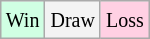<table class="wikitable" align=right>
<tr>
<td style="background-color: #d0ffe3;"><small>Win</small></td>
<td style="background-color: #f3f3f3;"><small>Draw</small></td>
<td style="background-color: #ffd0e3;"><small>Loss</small></td>
</tr>
</table>
